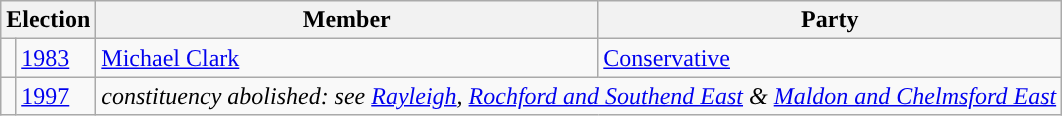<table class="wikitable">
<tr>
<th colspan="2">Election</th>
<th>Member</th>
<th>Party</th>
</tr>
<tr>
<td style="color:inherit;background-color: "></td>
<td><a href='#'>1983</a></td>
<td><a href='#'>Michael Clark</a></td>
<td><a href='#'>Conservative</a></td>
</tr>
<tr>
<td></td>
<td><a href='#'>1997</a></td>
<td colspan="2"><em>constituency abolished: see <a href='#'>Rayleigh</a>, <a href='#'>Rochford and Southend East</a> & <a href='#'>Maldon and Chelmsford East</a></em></td>
</tr>
</table>
